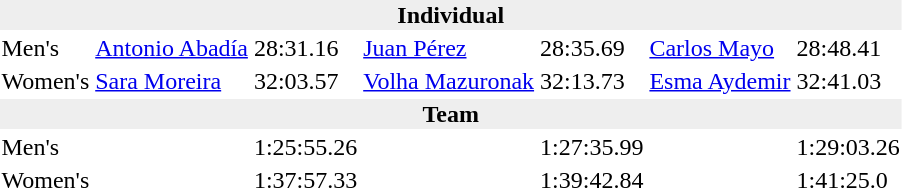<table>
<tr>
<td colspan=7 bgcolor=#eeeeee style=text-align:center;><strong>Individual</strong></td>
</tr>
<tr>
<td>Men's</td>
<td><a href='#'>Antonio Abadía</a><br></td>
<td>28:31.16</td>
<td><a href='#'>Juan Pérez</a><br></td>
<td>28:35.69</td>
<td><a href='#'>Carlos Mayo</a><br></td>
<td>28:48.41</td>
</tr>
<tr>
<td>Women's</td>
<td><a href='#'>Sara Moreira</a><br></td>
<td>32:03.57</td>
<td><a href='#'>Volha Mazuronak</a><br></td>
<td>32:13.73</td>
<td><a href='#'>Esma Aydemir</a><br></td>
<td>32:41.03</td>
</tr>
<tr>
<td colspan=7 bgcolor=#eeeeee style=text-align:center;><strong>Team</strong></td>
</tr>
<tr>
<td>Men's</td>
<td></td>
<td>1:25:55.26</td>
<td></td>
<td>1:27:35.99</td>
<td></td>
<td>1:29:03.26</td>
</tr>
<tr>
<td>Women's</td>
<td></td>
<td>1:37:57.33</td>
<td></td>
<td>1:39:42.84</td>
<td></td>
<td>1:41:25.0</td>
</tr>
</table>
